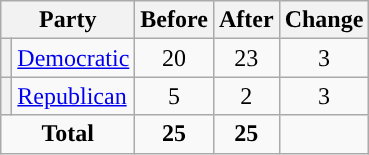<table class="wikitable" style="text-align:center;">
<tr>
<th colspan="2">Party</th>
<th>Before</th>
<th>After</th>
<th>Change</th>
</tr>
<tr>
<th style="background-color:"></th>
<td style="text-align:left;"><a href='#'>Democratic</a></td>
<td>20</td>
<td>23</td>
<td> 3</td>
</tr>
<tr>
<th style="background-color:"></th>
<td style="text-align:left;"><a href='#'>Republican</a></td>
<td>5</td>
<td>2</td>
<td> 3</td>
</tr>
<tr>
<td colspan="2"><strong>Total</strong></td>
<td><strong>25</strong></td>
<td><strong>25</strong></td>
<td></td>
</tr>
</table>
